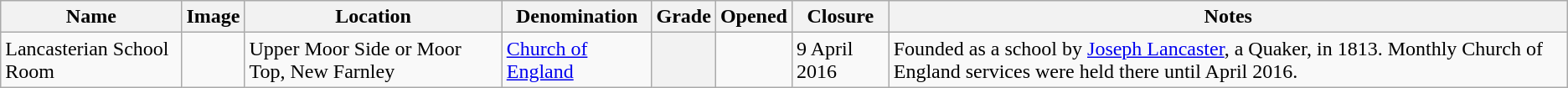<table class="wikitable sortable">
<tr>
<th>Name</th>
<th class="unsortable">Image</th>
<th>Location</th>
<th>Denomination</th>
<th>Grade</th>
<th>Opened</th>
<th>Closure</th>
<th class="unsortable">Notes</th>
</tr>
<tr>
<td>Lancasterian School Room </td>
<td></td>
<td>Upper Moor Side or Moor Top, New Farnley</td>
<td><a href='#'>Church of England</a></td>
<th></th>
<td></td>
<td>9 April 2016</td>
<td>Founded as a school by <a href='#'>Joseph Lancaster</a>, a Quaker, in 1813. Monthly Church of England services were held there until April 2016.</td>
</tr>
</table>
